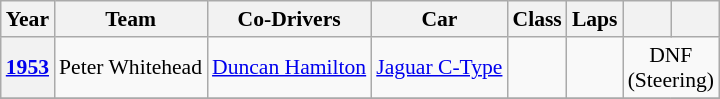<table class="wikitable" style="text-align:center; font-size:90%">
<tr>
<th>Year</th>
<th>Team</th>
<th>Co-Drivers</th>
<th>Car</th>
<th>Class</th>
<th>Laps</th>
<th></th>
<th></th>
</tr>
<tr>
<th><a href='#'>1953</a></th>
<td align="left"> Peter Whitehead</td>
<td align="left"> <a href='#'>Duncan Hamilton</a></td>
<td align="left"><a href='#'>Jaguar C-Type</a></td>
<td></td>
<td></td>
<td colspan=2>DNF<br>(Steering)</td>
</tr>
<tr>
</tr>
</table>
